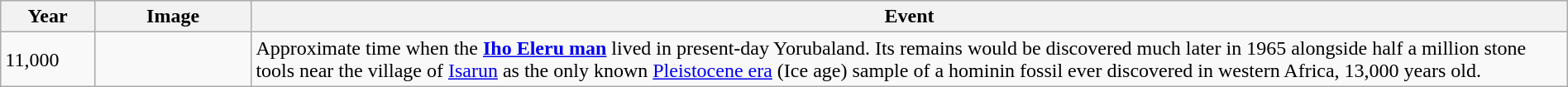<table class="wikitable" width="100%">
<tr>
<th style="width:6%">Year</th>
<th style="width:10%">Image</th>
<th>Event</th>
</tr>
<tr>
<td>11,000 </td>
<td></td>
<td>Approximate time when the <strong><a href='#'>Iho Eleru man</a></strong> lived in present-day Yorubaland. Its remains would be discovered much later in 1965 alongside half a million stone tools near the village of <a href='#'>Isarun</a> as the only known <a href='#'>Pleistocene era</a> (Ice age) sample of a hominin fossil ever discovered in western Africa, 13,000 years old.</td>
</tr>
</table>
